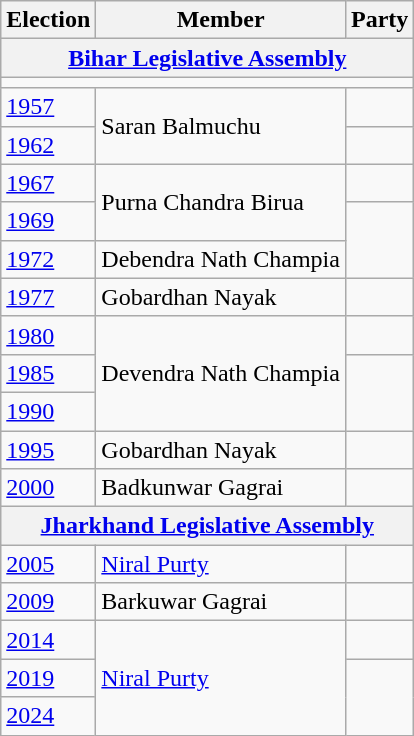<table class="wikitable sortable">
<tr>
<th>Election</th>
<th>Member</th>
<th colspan=2>Party</th>
</tr>
<tr>
<th colspan=4><a href='#'>Bihar Legislative Assembly</a></th>
</tr>
<tr>
<td colspan="4"></td>
</tr>
<tr>
<td><a href='#'>1957</a></td>
<td rowspan="2">Saran Balmuchu</td>
<td></td>
</tr>
<tr>
<td><a href='#'>1962</a></td>
<td></td>
</tr>
<tr>
<td><a href='#'>1967</a></td>
<td rowspan="2">Purna Chandra Birua</td>
<td></td>
</tr>
<tr>
<td><a href='#'>1969</a></td>
</tr>
<tr>
<td><a href='#'>1972</a></td>
<td>Debendra Nath Champia</td>
</tr>
<tr>
<td><a href='#'>1977</a></td>
<td>Gobardhan Nayak</td>
<td></td>
</tr>
<tr>
<td><a href='#'>1980</a></td>
<td rowspan="3">Devendra Nath Champia</td>
<td></td>
</tr>
<tr>
<td><a href='#'>1985</a></td>
</tr>
<tr>
<td><a href='#'>1990</a></td>
</tr>
<tr>
<td><a href='#'>1995</a></td>
<td>Gobardhan Nayak</td>
<td></td>
</tr>
<tr>
<td><a href='#'>2000</a></td>
<td>Badkunwar Gagrai</td>
<td></td>
</tr>
<tr>
<th colspan=4><a href='#'>Jharkhand Legislative Assembly</a></th>
</tr>
<tr>
<td><a href='#'>2005</a></td>
<td><a href='#'>Niral Purty</a></td>
<td></td>
</tr>
<tr>
<td><a href='#'>2009</a></td>
<td>Barkuwar Gagrai</td>
<td></td>
</tr>
<tr>
<td><a href='#'>2014</a></td>
<td rowspan=3><a href='#'>Niral Purty</a></td>
<td></td>
</tr>
<tr>
<td><a href='#'>2019</a></td>
</tr>
<tr>
<td><a href='#'>2024</a></td>
</tr>
</table>
